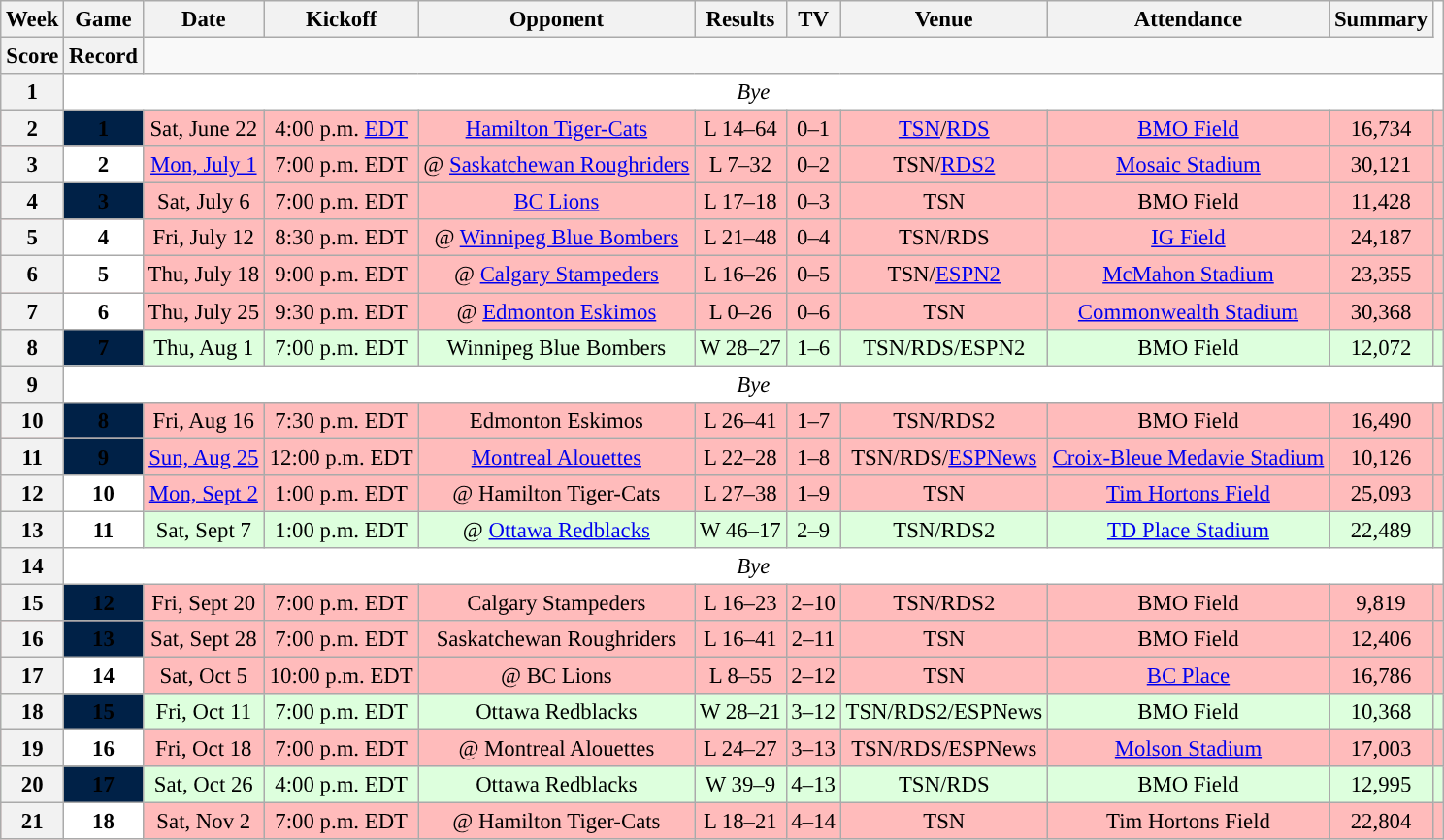<table class="wikitable" style="font-size: 95%;">
<tr>
<th scope="col">Week</th>
<th scope="col">Game</th>
<th scope="col">Date</th>
<th scope="col">Kickoff</th>
<th scope="col">Opponent</th>
<th scope="col">Results</th>
<th scope="col">TV</th>
<th scope="col">Venue</th>
<th scope="col">Attendance</th>
<th scope="col">Summary</th>
</tr>
<tr>
<th scope="col">Score</th>
<th scope="col">Record</th>
</tr>
<tr align="center"= bgcolor="ffffff">
<th align="center"><strong>1</strong></th>
<td colspan=10 align="center" valign="middle"><em>Bye</em></td>
</tr>
<tr align="center"= bgcolor="ffbbbb">
<th align="center"><strong>2</strong></th>
<th style="text-align:center; background:#002147;"><span><strong>1</strong></span></th>
<td align="center">Sat, June 22</td>
<td align="center">4:00 p.m. <a href='#'>EDT</a></td>
<td align="center"><a href='#'>Hamilton Tiger-Cats</a></td>
<td align="center">L 14–64</td>
<td align="center">0–1</td>
<td align="center"><a href='#'>TSN</a>/<a href='#'>RDS</a></td>
<td align="center"><a href='#'>BMO Field</a></td>
<td align="center">16,734</td>
<td align="center"></td>
</tr>
<tr align="center"= bgcolor="ffbbbb">
<th align="center"><strong>3</strong></th>
<th style="text-align:center; background:white;"><span><strong>2</strong></span></th>
<td align="center"><a href='#'>Mon, July 1</a></td>
<td align="center">7:00 p.m. EDT</td>
<td align="center">@ <a href='#'>Saskatchewan Roughriders</a></td>
<td align="center">L 7–32</td>
<td align="center">0–2</td>
<td align="center">TSN/<a href='#'>RDS2</a></td>
<td align="center"><a href='#'>Mosaic Stadium</a></td>
<td align="center">30,121</td>
<td align="center"></td>
</tr>
<tr align="center"= bgcolor="ffbbbb">
<th align="center"><strong>4</strong></th>
<th style="text-align:center; background:#002147;"><span><strong>3</strong></span></th>
<td align="center">Sat, July 6</td>
<td align="center">7:00 p.m. EDT</td>
<td align="center"><a href='#'>BC Lions</a></td>
<td align="center">L 17–18</td>
<td align="center">0–3</td>
<td align="center">TSN</td>
<td align="center">BMO Field</td>
<td align="center">11,428</td>
<td align="center"></td>
</tr>
<tr align="center" bgcolor="ffbbbb">
<th align="center"><strong>5</strong></th>
<th style="text-align:center; background:white;"><span><strong>4</strong></span></th>
<td align="center">Fri, July 12</td>
<td align="center">8:30 p.m. EDT</td>
<td align="center">@ <a href='#'>Winnipeg Blue Bombers</a></td>
<td align="center">L 21–48</td>
<td align="center">0–4</td>
<td align="center">TSN/RDS</td>
<td align="center"><a href='#'>IG Field</a></td>
<td align="center">24,187</td>
<td align="center"></td>
</tr>
<tr align="center" bgcolor="ffbbbb">
<th align="center"><strong>6</strong></th>
<th style="text-align:center; background:white;"><span><strong>5</strong></span></th>
<td align="center">Thu, July 18</td>
<td align="center">9:00 p.m. EDT</td>
<td align="center">@ <a href='#'>Calgary Stampeders</a></td>
<td align="center">L 16–26</td>
<td align="center">0–5</td>
<td align="center">TSN/<a href='#'>ESPN2</a></td>
<td align="center"><a href='#'>McMahon Stadium</a></td>
<td align="center">23,355</td>
<td align="center"></td>
</tr>
<tr align="center" bgcolor="ffbbbb">
<th align="center"><strong>7</strong></th>
<th style="text-align:center; background:white;"><span><strong>6</strong></span></th>
<td align="center">Thu, July 25</td>
<td align="center">9:30 p.m. EDT</td>
<td align="center">@ <a href='#'>Edmonton Eskimos</a></td>
<td align="center">L 0–26</td>
<td align="center">0–6</td>
<td align="center">TSN</td>
<td align="center"><a href='#'>Commonwealth Stadium</a></td>
<td align="center">30,368</td>
<td align="center"></td>
</tr>
<tr align="center" bgcolor="ddffdd">
<th align="center"><strong>8</strong></th>
<th style="text-align:center; background:#002147;"><span><strong>7</strong></span></th>
<td align="center">Thu, Aug 1</td>
<td align="center">7:00 p.m. EDT</td>
<td align="center">Winnipeg Blue Bombers</td>
<td align="center">W 28–27</td>
<td align="center">1–6</td>
<td align="center">TSN/RDS/ESPN2</td>
<td align="center">BMO Field</td>
<td align="center">12,072</td>
<td align="center"></td>
</tr>
<tr align="center"= bgcolor="ffffff">
<th align="center"><strong>9</strong></th>
<td colspan=10 align="center" valign="middle"><em>Bye</em></td>
</tr>
<tr align="center"= bgcolor="ffbbbb">
<th align="center"><strong>10</strong></th>
<th style="text-align:center; background:#002147;"><span><strong>8</strong></span></th>
<td align="center">Fri, Aug 16</td>
<td align="center">7:30 p.m. EDT</td>
<td align="center">Edmonton Eskimos</td>
<td align="center">L 26–41</td>
<td align="center">1–7</td>
<td align="center">TSN/RDS2</td>
<td align="center">BMO Field</td>
<td align="center">16,490</td>
<td align="center"></td>
</tr>
<tr align="center"= bgcolor="ffbbbb">
<th align="center"><strong>11</strong></th>
<th style="text-align:center; background:#002147;"><span><strong>9</strong></span></th>
<td align="center"><a href='#'>Sun, Aug 25</a></td>
<td align="center">12:00 p.m. EDT</td>
<td align="center"><a href='#'>Montreal Alouettes</a></td>
<td align="center">L 22–28</td>
<td align="center">1–8</td>
<td align="center">TSN/RDS/<a href='#'>ESPNews</a></td>
<td align="center"><a href='#'>Croix-Bleue Medavie Stadium</a></td>
<td align="center">10,126</td>
<td align="center"></td>
</tr>
<tr align="center"= bgcolor="ffbbbb">
<th align="center"><strong>12</strong></th>
<th style="text-align:center; background:white;"><span><strong>10</strong></span></th>
<td align="center"><a href='#'>Mon, Sept 2</a></td>
<td align="center">1:00 p.m. EDT</td>
<td align="center">@ Hamilton Tiger-Cats</td>
<td align="center">L 27–38</td>
<td align="center">1–9</td>
<td align="center">TSN</td>
<td align="center"><a href='#'>Tim Hortons Field</a></td>
<td align="center">25,093</td>
<td align="center"></td>
</tr>
<tr align="center"= bgcolor="ddffdd">
<th align="center"><strong>13</strong></th>
<th style="text-align:center; background:white;"><span><strong>11</strong></span></th>
<td align="center">Sat, Sept 7</td>
<td align="center">1:00 p.m. EDT</td>
<td align="center">@ <a href='#'>Ottawa Redblacks</a></td>
<td align="center">W 46–17</td>
<td align="center">2–9</td>
<td align="center">TSN/RDS2</td>
<td align="center"><a href='#'>TD Place Stadium</a></td>
<td align="center">22,489</td>
<td align="center"></td>
</tr>
<tr align="center"= bgcolor="ffffff">
<th align="center"><strong>14</strong></th>
<td colspan=10 align="center" valign="middle"><em>Bye</em></td>
</tr>
<tr align="center"= bgcolor="ffbbbb">
<th align="center"><strong>15</strong></th>
<th style="text-align:center; background:#002147;"><span><strong>12</strong></span></th>
<td align="center">Fri, Sept 20</td>
<td align="center">7:00 p.m. EDT</td>
<td align="center">Calgary Stampeders</td>
<td align="center">L 16–23</td>
<td align="center">2–10</td>
<td align="center">TSN/RDS2</td>
<td align="center">BMO Field</td>
<td align="center">9,819</td>
<td align="center"></td>
</tr>
<tr align="center"= bgcolor="ffbbbb">
<th align="center"><strong>16</strong></th>
<th style="text-align:center; background:#002147;"><span><strong>13</strong></span></th>
<td align="center">Sat, Sept 28</td>
<td align="center">7:00 p.m. EDT</td>
<td align="center">Saskatchewan Roughriders</td>
<td align="center">L 16–41</td>
<td align="center">2–11</td>
<td align="center">TSN</td>
<td align="center">BMO Field</td>
<td align="center">12,406</td>
<td align="center"></td>
</tr>
<tr align="center"= bgcolor="ffbbbb">
<th align="center"><strong>17</strong></th>
<th style="text-align:center; background:white;"><span><strong>14</strong></span></th>
<td align="center">Sat, Oct 5</td>
<td align="center">10:00 p.m. EDT</td>
<td align="center">@ BC Lions</td>
<td align="center">L 8–55</td>
<td align="center">2–12</td>
<td align="center">TSN</td>
<td align="center"><a href='#'>BC Place</a></td>
<td align="center">16,786</td>
<td align="center"></td>
</tr>
<tr align="center"= bgcolor="ddffdd">
<th align="center"><strong>18</strong></th>
<th style="text-align:center; background:#002147;"><span><strong>15</strong></span></th>
<td align="center">Fri, Oct 11</td>
<td align="center">7:00 p.m. EDT</td>
<td align="center">Ottawa Redblacks</td>
<td align="center">W 28–21</td>
<td align="center">3–12</td>
<td align="center">TSN/RDS2/ESPNews</td>
<td align="center">BMO Field</td>
<td align="center">10,368</td>
<td align="center"></td>
</tr>
<tr align="center"= bgcolor="ffbbbb">
<th align="center"><strong>19</strong></th>
<th style="text-align:center; background:white;"><span><strong>16</strong></span></th>
<td align="center">Fri, Oct 18</td>
<td align="center">7:00 p.m. EDT</td>
<td align="center">@ Montreal Alouettes</td>
<td align="center">L 24–27</td>
<td align="center">3–13</td>
<td align="center">TSN/RDS/ESPNews</td>
<td align="center"><a href='#'>Molson Stadium</a></td>
<td align="center">17,003</td>
<td align="center"></td>
</tr>
<tr align="center"= bgcolor="ddffdd">
<th align="center"><strong>20</strong></th>
<th style="text-align:center; background:#002147;"><span><strong>17</strong></span></th>
<td align="center">Sat, Oct 26</td>
<td align="center">4:00 p.m. EDT</td>
<td align="center">Ottawa Redblacks</td>
<td align="center">W 39–9</td>
<td align="center">4–13</td>
<td align="center">TSN/RDS</td>
<td align="center">BMO Field</td>
<td align="center">12,995</td>
<td align="center"></td>
</tr>
<tr align="center"= bgcolor="ffbbbb">
<th align="center"><strong>21</strong></th>
<th style="text-align:center; background:white;"><span><strong>18</strong></span></th>
<td align="center">Sat, Nov 2</td>
<td align="center">7:00 p.m. EDT</td>
<td align="center">@ Hamilton Tiger-Cats</td>
<td align="center">L 18–21</td>
<td align="center">4–14</td>
<td align="center">TSN</td>
<td align="center">Tim Hortons Field</td>
<td align="center">22,804</td>
<td align="center"></td>
</tr>
</table>
